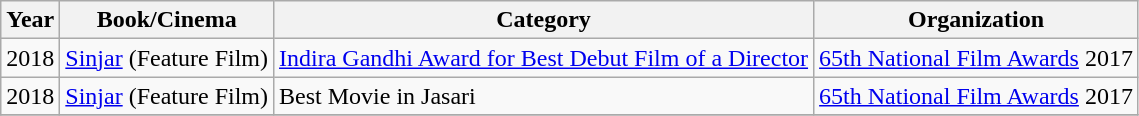<table class="wikitable">
<tr>
<th>Year</th>
<th>Book/Cinema</th>
<th>Category</th>
<th>Organization</th>
</tr>
<tr>
<td>2018</td>
<td><a href='#'>Sinjar</a> (Feature Film)</td>
<td><a href='#'>Indira Gandhi Award for Best Debut Film of a Director</a></td>
<td><a href='#'>65th National Film Awards</a> 2017 </td>
</tr>
<tr>
<td>2018</td>
<td><a href='#'>Sinjar</a> (Feature Film)</td>
<td>Best Movie in Jasari</td>
<td><a href='#'>65th National Film Awards</a> 2017 </td>
</tr>
<tr>
</tr>
</table>
